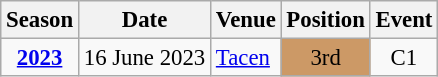<table class="wikitable" style="text-align:center; font-size:95%;">
<tr>
<th>Season</th>
<th>Date</th>
<th>Venue</th>
<th>Position</th>
<th>Event</th>
</tr>
<tr>
<td><strong><a href='#'>2023</a></strong></td>
<td align=right>16 June 2023</td>
<td align=left><a href='#'>Tacen</a></td>
<td bgcolor=cc9966>3rd</td>
<td>C1</td>
</tr>
</table>
